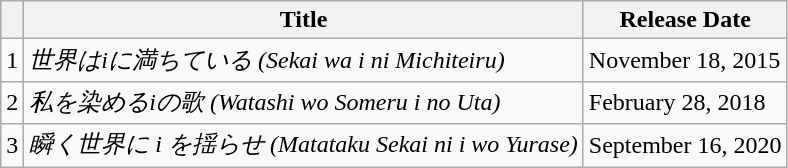<table class="wikitable">
<tr>
<th></th>
<th>Title</th>
<th>Release Date</th>
</tr>
<tr>
<td>1</td>
<td><em>世界はiに満ちている (Sekai wa i ni Michiteiru)</em></td>
<td>November 18, 2015</td>
</tr>
<tr>
<td>2</td>
<td><em>私を染めるiの歌 (Watashi wo Someru i no Uta)</em></td>
<td>February 28, 2018</td>
</tr>
<tr>
<td>3</td>
<td><em>瞬く世界に i を揺らせ (Matataku Sekai ni i wo Yurase)</em></td>
<td>September 16, 2020</td>
</tr>
</table>
